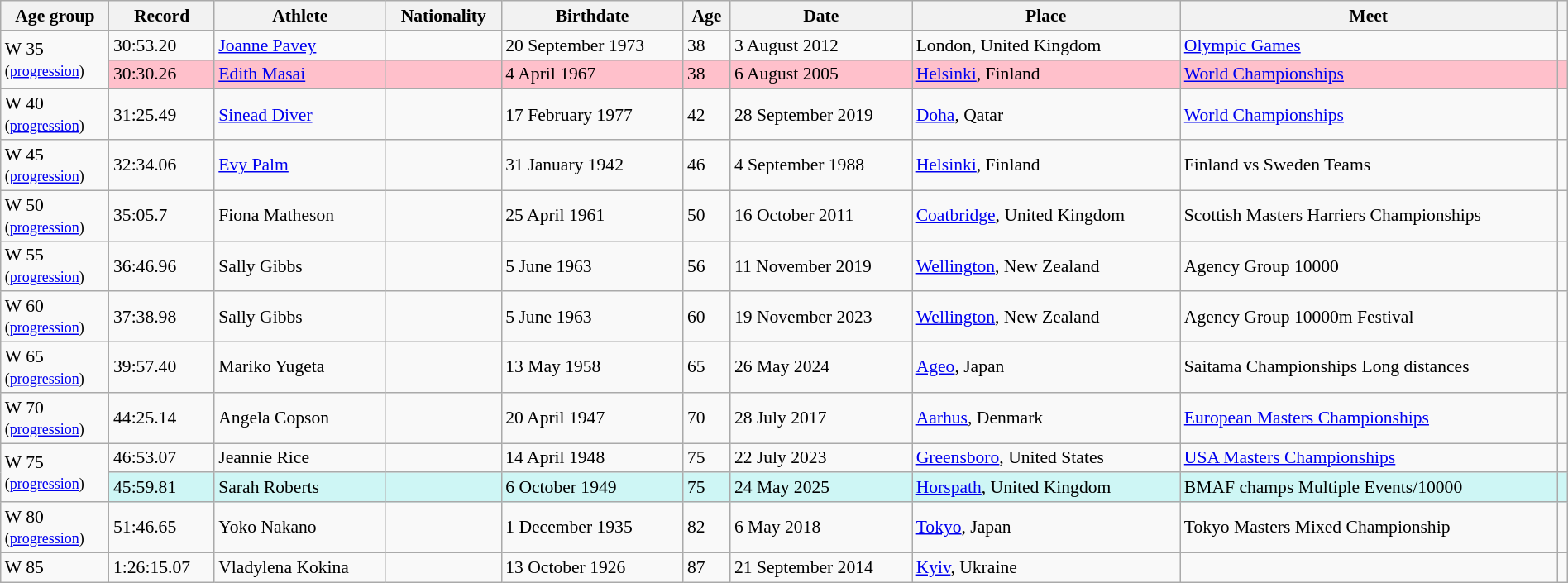<table class="wikitable" style="font-size:90%; width: 100%;">
<tr>
<th>Age group</th>
<th>Record</th>
<th>Athlete</th>
<th>Nationality</th>
<th>Birthdate</th>
<th>Age</th>
<th>Date</th>
<th>Place</th>
<th>Meet</th>
<th></th>
</tr>
<tr>
<td rowspan=2>W 35 <br><small>(<a href='#'>progression</a>)</small></td>
<td>30:53.20</td>
<td><a href='#'>Joanne Pavey</a></td>
<td></td>
<td>20 September 1973</td>
<td>38</td>
<td>3 August 2012</td>
<td>London, United Kingdom</td>
<td><a href='#'>Olympic Games</a></td>
<td></td>
</tr>
<tr style="background:pink">
<td>30:30.26</td>
<td><a href='#'>Edith Masai</a></td>
<td></td>
<td>4 April 1967</td>
<td>38</td>
<td>6 August 2005</td>
<td><a href='#'>Helsinki</a>, Finland</td>
<td><a href='#'>World Championships</a></td>
<td></td>
</tr>
<tr>
<td>W 40 <br><small>(<a href='#'>progression</a>)</small></td>
<td>31:25.49</td>
<td><a href='#'>Sinead Diver</a></td>
<td></td>
<td>17 February 1977</td>
<td>42</td>
<td>28 September 2019</td>
<td><a href='#'>Doha</a>, Qatar</td>
<td><a href='#'>World Championships</a></td>
<td></td>
</tr>
<tr>
<td>W 45 <br><small>(<a href='#'>progression</a>)</small></td>
<td>32:34.06</td>
<td><a href='#'>Evy Palm</a></td>
<td></td>
<td>31 January 1942</td>
<td>46</td>
<td>4 September 1988</td>
<td><a href='#'>Helsinki</a>, Finland</td>
<td>Finland vs Sweden Teams</td>
<td></td>
</tr>
<tr>
<td>W 50 <br><small>(<a href='#'>progression</a>)</small></td>
<td>35:05.7</td>
<td>Fiona Matheson</td>
<td></td>
<td>25 April 1961</td>
<td>50</td>
<td>16 October 2011</td>
<td><a href='#'>Coatbridge</a>, United Kingdom</td>
<td>Scottish Masters Harriers Championships</td>
<td></td>
</tr>
<tr>
<td>W 55 <br><small>(<a href='#'>progression</a>)</small></td>
<td>36:46.96</td>
<td>Sally Gibbs</td>
<td></td>
<td>5 June 1963</td>
<td>56</td>
<td>11 November 2019</td>
<td><a href='#'>Wellington</a>, New Zealand</td>
<td>Agency Group 10000</td>
<td></td>
</tr>
<tr>
<td>W 60 <br><small>(<a href='#'>progression</a>)</small></td>
<td>37:38.98 </td>
<td>Sally Gibbs</td>
<td></td>
<td>5 June 1963</td>
<td>60</td>
<td>19 November 2023</td>
<td><a href='#'>Wellington</a>, New Zealand</td>
<td>Agency Group 10000m Festival</td>
<td></td>
</tr>
<tr>
<td>W 65 <br><small>(<a href='#'>progression</a>)</small></td>
<td>39:57.40</td>
<td>Mariko Yugeta</td>
<td></td>
<td>13 May 1958</td>
<td>65</td>
<td>26 May 2024</td>
<td><a href='#'>Ageo</a>, Japan</td>
<td>Saitama Championships Long distances</td>
<td></td>
</tr>
<tr>
<td>W 70 <br><small>(<a href='#'>progression</a>)</small></td>
<td>44:25.14</td>
<td>Angela Copson</td>
<td></td>
<td>20 April 1947</td>
<td>70</td>
<td>28 July 2017</td>
<td><a href='#'>Aarhus</a>, Denmark</td>
<td><a href='#'>European Masters Championships</a></td>
<td></td>
</tr>
<tr>
<td rowspan=2>W 75 <br><small>(<a href='#'>progression</a>)</small></td>
<td>46:53.07</td>
<td>Jeannie Rice</td>
<td></td>
<td>14 April 1948</td>
<td>75</td>
<td>22 July 2023</td>
<td><a href='#'>Greensboro</a>, United States</td>
<td><a href='#'>USA Masters Championships</a></td>
<td></td>
</tr>
<tr style="background:#cef6f5;">
<td>45:59.81</td>
<td>Sarah Roberts</td>
<td></td>
<td>6 October 1949</td>
<td>75</td>
<td>24 May 2025</td>
<td><a href='#'>Horspath</a>, United Kingdom</td>
<td>BMAF champs Multiple Events/10000</td>
<td></td>
</tr>
<tr>
<td>W 80 <br><small>(<a href='#'>progression</a>)</small></td>
<td>51:46.65</td>
<td>Yoko Nakano</td>
<td></td>
<td>1 December 1935</td>
<td>82</td>
<td>6 May 2018</td>
<td><a href='#'>Tokyo</a>, Japan</td>
<td>Tokyo Masters Mixed Championship</td>
<td></td>
</tr>
<tr>
<td>W 85</td>
<td>1:26:15.07</td>
<td>Vladylena Kokina</td>
<td></td>
<td>13 October 1926</td>
<td>87</td>
<td>21 September 2014</td>
<td><a href='#'>Kyiv</a>, Ukraine</td>
<td></td>
<td></td>
</tr>
</table>
